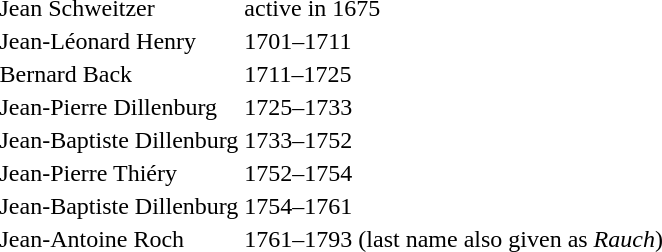<table>
<tr>
<td>Jean Schweitzer</td>
<td>active in 1675</td>
</tr>
<tr>
<td>Jean-Léonard Henry</td>
<td>1701–1711</td>
</tr>
<tr>
<td>Bernard Back</td>
<td>1711–1725</td>
</tr>
<tr>
<td>Jean-Pierre Dillenburg</td>
<td>1725–1733</td>
</tr>
<tr>
<td>Jean-Baptiste Dillenburg</td>
<td>1733–1752</td>
</tr>
<tr>
<td>Jean-Pierre Thiéry</td>
<td>1752–1754</td>
</tr>
<tr>
<td>Jean-Baptiste Dillenburg</td>
<td>1754–1761</td>
</tr>
<tr>
<td>Jean-Antoine Roch</td>
<td>1761–1793 (last name also given as <em>Rauch</em>)</td>
</tr>
</table>
